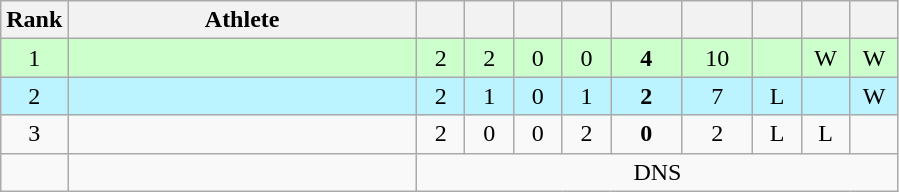<table class="wikitable" style="text-align: center;">
<tr>
<th width=25>Rank</th>
<th width=225>Athlete</th>
<th width=25></th>
<th width=25></th>
<th width=25></th>
<th width=25></th>
<th width=40></th>
<th width=40></th>
<th width=25></th>
<th width=25></th>
<th width=25></th>
</tr>
<tr bgcolor=ccffcc>
<td>1</td>
<td align=left></td>
<td>2</td>
<td>2</td>
<td>0</td>
<td>0</td>
<td><strong>4</strong></td>
<td>10</td>
<td></td>
<td>W</td>
<td>W</td>
</tr>
<tr bgcolor=bbf3ff>
<td>2</td>
<td align=left></td>
<td>2</td>
<td>1</td>
<td>0</td>
<td>1</td>
<td><strong>2</strong></td>
<td>7</td>
<td>L</td>
<td></td>
<td>W</td>
</tr>
<tr>
<td>3</td>
<td align=left></td>
<td>2</td>
<td>0</td>
<td>0</td>
<td>2</td>
<td><strong>0</strong></td>
<td>2</td>
<td>L</td>
<td>L</td>
<td></td>
</tr>
<tr>
<td></td>
<td align=left></td>
<td colspan=9>DNS</td>
</tr>
</table>
